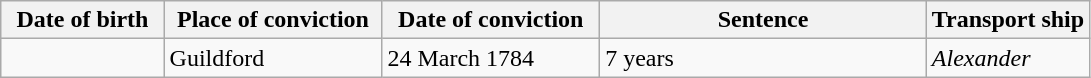<table class="wikitable sortable plainrowheaders" style="width=1024px;">
<tr>
<th style="width: 15%;">Date of birth</th>
<th style="width: 20%;">Place of conviction</th>
<th style="width: 20%;">Date of conviction</th>
<th style="width: 30%;">Sentence</th>
<th style="width: 15%;">Transport ship</th>
</tr>
<tr>
<td></td>
<td>Guildford</td>
<td>24 March 1784</td>
<td>7 years</td>
<td><em>Alexander</em></td>
</tr>
</table>
